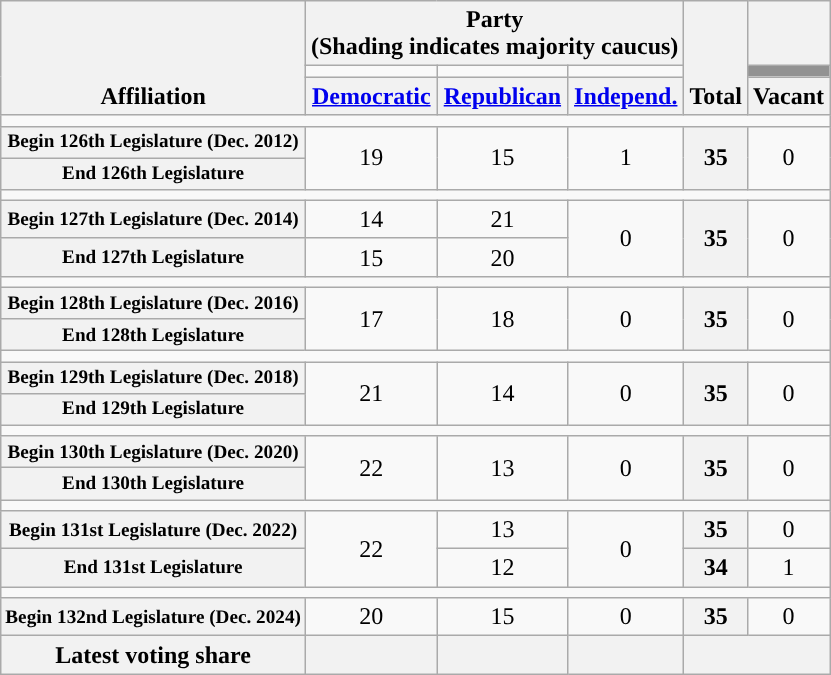<table class=wikitable style="text-align:center">
<tr style="vertical-align:bottom;">
<th rowspan=3>Affiliation</th>
<th colspan=3>Party <div>(Shading indicates majority caucus)</div></th>
<th rowspan=3>Total</th>
<th></th>
</tr>
<tr style="height:5px">
<td style="background-color:"></td>
<td style="background-color:"></td>
<td style="background-color:"></td>
<td style="background-color:#929292"></td>
</tr>
<tr>
<th><a href='#'>Democratic</a></th>
<th><a href='#'>Republican</a></th>
<th><a href='#'>Independ.</a></th>
<th>Vacant</th>
</tr>
<tr>
<td colspan=6></td>
</tr>
<tr>
<th style="font-size:80%; white-space:nowrap">Begin 126th Legislature (Dec. 2012)</th>
<td rowspan=2 >19</td>
<td rowspan=2>15</td>
<td rowspan=2>1</td>
<th rowspan=2>35</th>
<td rowspan=2>0</td>
</tr>
<tr>
<th style="font-size:80%; white-space:nowrap">End 126th Legislature</th>
</tr>
<tr>
<td colspan=6></td>
</tr>
<tr>
<th style="font-size:80%; white-space:nowrap">Begin 127th Legislature (Dec. 2014)</th>
<td>14</td>
<td>21</td>
<td rowspan=2>0</td>
<th rowspan=2>35</th>
<td rowspan=2>0</td>
</tr>
<tr>
<th style="font-size:80%; white-space:nowrap">End 127th Legislature</th>
<td>15</td>
<td>20</td>
</tr>
<tr>
<td colspan=6></td>
</tr>
<tr>
<th style="font-size:80%; white-space:nowrap">Begin 128th Legislature (Dec. 2016)</th>
<td rowspan=2>17</td>
<td rowspan=2 >18</td>
<td rowspan=2>0</td>
<th rowspan=2>35</th>
<td rowspan=2>0</td>
</tr>
<tr>
<th style="font-size:80%; white-space:nowrap">End 128th Legislature</th>
</tr>
<tr>
<td colspan=6></td>
</tr>
<tr>
<th style="font-size:80%; white-space:nowrap">Begin 129th Legislature (Dec. 2018)</th>
<td rowspan=2 >21</td>
<td rowspan=2>14</td>
<td rowspan=2>0</td>
<th rowspan=2>35</th>
<td rowspan=2>0</td>
</tr>
<tr>
<th style="font-size:80%; white-space:nowrap">End 129th Legislature</th>
</tr>
<tr>
<td colspan=6></td>
</tr>
<tr>
<th style="font-size:80%; white-space:nowrap">Begin 130th Legislature (Dec. 2020)</th>
<td rowspan=2 >22</td>
<td rowspan=2>13</td>
<td rowspan=2>0</td>
<th rowspan=2>35</th>
<td rowspan=2>0</td>
</tr>
<tr>
<th style="font-size:80%; white-space:nowrap">End 130th Legislature</th>
</tr>
<tr>
<td colspan=6></td>
</tr>
<tr>
<th style="font-size:80%; white-space:nowrap">Begin 131st Legislature (Dec. 2022)</th>
<td rowspan=2 >22</td>
<td>13</td>
<td rowspan=2>0</td>
<th>35</th>
<td>0</td>
</tr>
<tr>
<th style="font-size:80%; white-space:nowrap">End 131st Legislature</th>
<td>12</td>
<th>34</th>
<td>1</td>
</tr>
<tr>
<td colspan=6></td>
</tr>
<tr>
<th style="font-size:80%; white-space:nowrap">Begin 132nd Legislature (Dec. 2024)</th>
<td>20</td>
<td>15</td>
<td>0</td>
<th>35</th>
<td>0</td>
</tr>
<tr>
<th>Latest voting share</th>
<th></th>
<th></th>
<th></th>
<th colspan=2></th>
</tr>
</table>
